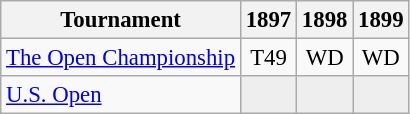<table class="wikitable" style="font-size:95%;text-align:center;">
<tr>
<th>Tournament</th>
<th>1897</th>
<th>1898</th>
<th>1899</th>
</tr>
<tr>
<td align=left><a href='#'>The Open Championship</a></td>
<td>T49</td>
<td>WD</td>
<td>WD</td>
</tr>
<tr>
<td align=left><a href='#'>U.S. Open</a></td>
<td style="background:#eeeeee;"></td>
<td style="background:#eeeeee;"></td>
<td style="background:#eeeeee;"></td>
</tr>
</table>
